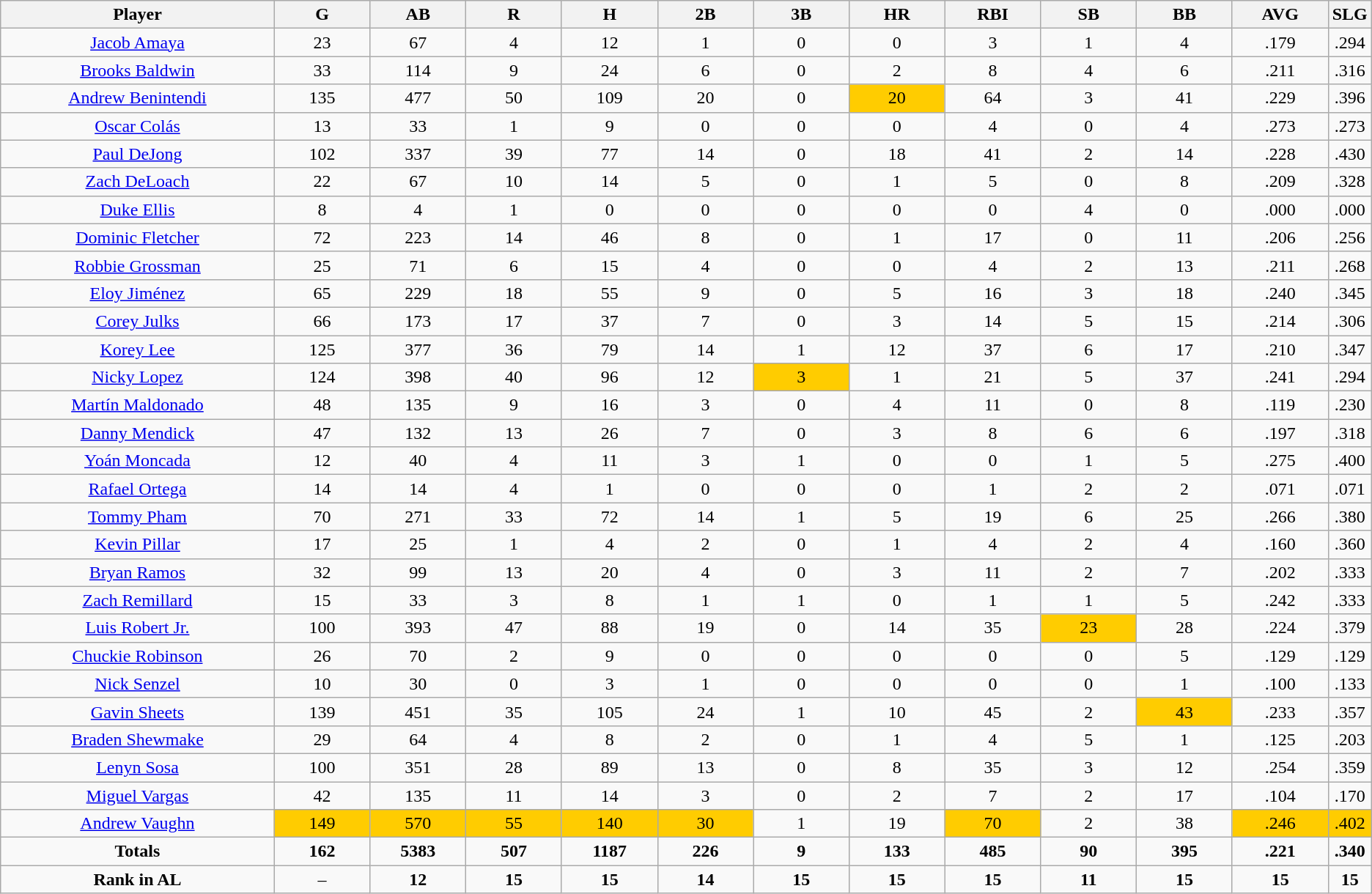<table class=wikitable style="text-align:center">
<tr>
<th bgcolor=#DDDDFF; width="20%">Player</th>
<th bgcolor=#DDDDFF; width="7%">G</th>
<th bgcolor=#DDDDFF; width="7%">AB</th>
<th bgcolor=#DDDDFF; width="7%">R</th>
<th bgcolor=#DDDDFF; width="7%">H</th>
<th bgcolor=#DDDDFF; width="7%">2B</th>
<th bgcolor=#DDDDFF; width="7%">3B</th>
<th bgcolor=#DDDDFF; width="7%">HR</th>
<th bgcolor=#DDDDFF; width="7%">RBI</th>
<th bgcolor=#DDDDFF; width="7%">SB</th>
<th bgcolor=#DDDDFF; width="7%">BB</th>
<th bgcolor=#DDDDFF; width="7%">AVG</th>
<th bgcolor=#DDDDFF; width="7%">SLG</th>
</tr>
<tr>
<td><a href='#'>Jacob Amaya</a></td>
<td>23</td>
<td>67</td>
<td>4</td>
<td>12</td>
<td>1</td>
<td>0</td>
<td>0</td>
<td>3</td>
<td>1</td>
<td>4</td>
<td>.179</td>
<td>.294</td>
</tr>
<tr>
<td><a href='#'>Brooks Baldwin</a></td>
<td>33</td>
<td>114</td>
<td>9</td>
<td>24</td>
<td>6</td>
<td>0</td>
<td>2</td>
<td>8</td>
<td>4</td>
<td>6</td>
<td>.211</td>
<td>.316</td>
</tr>
<tr>
<td><a href='#'>Andrew Benintendi</a></td>
<td>135</td>
<td>477</td>
<td>50</td>
<td>109</td>
<td>20</td>
<td>0</td>
<td bgcolor=#ffcc00>20</td>
<td>64</td>
<td>3</td>
<td>41</td>
<td>.229</td>
<td>.396</td>
</tr>
<tr>
<td><a href='#'>Oscar Colás</a></td>
<td>13</td>
<td>33</td>
<td>1</td>
<td>9</td>
<td>0</td>
<td>0</td>
<td>0</td>
<td>4</td>
<td>0</td>
<td>4</td>
<td>.273</td>
<td>.273</td>
</tr>
<tr>
<td><a href='#'>Paul DeJong</a></td>
<td>102</td>
<td>337</td>
<td>39</td>
<td>77</td>
<td>14</td>
<td>0</td>
<td>18</td>
<td>41</td>
<td>2</td>
<td>14</td>
<td>.228</td>
<td>.430</td>
</tr>
<tr>
<td><a href='#'>Zach DeLoach</a></td>
<td>22</td>
<td>67</td>
<td>10</td>
<td>14</td>
<td>5</td>
<td>0</td>
<td>1</td>
<td>5</td>
<td>0</td>
<td>8</td>
<td>.209</td>
<td>.328</td>
</tr>
<tr>
<td><a href='#'>Duke Ellis</a></td>
<td>8</td>
<td>4</td>
<td>1</td>
<td>0</td>
<td>0</td>
<td>0</td>
<td>0</td>
<td>0</td>
<td>4</td>
<td>0</td>
<td>.000</td>
<td>.000</td>
</tr>
<tr>
<td><a href='#'>Dominic Fletcher</a></td>
<td>72</td>
<td>223</td>
<td>14</td>
<td>46</td>
<td>8</td>
<td>0</td>
<td>1</td>
<td>17</td>
<td>0</td>
<td>11</td>
<td>.206</td>
<td>.256</td>
</tr>
<tr>
<td><a href='#'>Robbie Grossman</a></td>
<td>25</td>
<td>71</td>
<td>6</td>
<td>15</td>
<td>4</td>
<td>0</td>
<td>0</td>
<td>4</td>
<td>2</td>
<td>13</td>
<td>.211</td>
<td>.268</td>
</tr>
<tr>
<td><a href='#'>Eloy Jiménez</a></td>
<td>65</td>
<td>229</td>
<td>18</td>
<td>55</td>
<td>9</td>
<td>0</td>
<td>5</td>
<td>16</td>
<td>3</td>
<td>18</td>
<td>.240</td>
<td>.345</td>
</tr>
<tr>
<td><a href='#'>Corey Julks</a></td>
<td>66</td>
<td>173</td>
<td>17</td>
<td>37</td>
<td>7</td>
<td>0</td>
<td>3</td>
<td>14</td>
<td>5</td>
<td>15</td>
<td>.214</td>
<td>.306</td>
</tr>
<tr>
<td><a href='#'>Korey Lee</a></td>
<td>125</td>
<td>377</td>
<td>36</td>
<td>79</td>
<td>14</td>
<td>1</td>
<td>12</td>
<td>37</td>
<td>6</td>
<td>17</td>
<td>.210</td>
<td>.347</td>
</tr>
<tr>
<td><a href='#'>Nicky Lopez</a></td>
<td>124</td>
<td>398</td>
<td>40</td>
<td>96</td>
<td>12</td>
<td bgcolor=#ffcc00>3</td>
<td>1</td>
<td>21</td>
<td>5</td>
<td>37</td>
<td>.241</td>
<td>.294</td>
</tr>
<tr>
<td><a href='#'>Martín Maldonado</a></td>
<td>48</td>
<td>135</td>
<td>9</td>
<td>16</td>
<td>3</td>
<td>0</td>
<td>4</td>
<td>11</td>
<td>0</td>
<td>8</td>
<td>.119</td>
<td>.230</td>
</tr>
<tr>
<td><a href='#'>Danny Mendick</a></td>
<td>47</td>
<td>132</td>
<td>13</td>
<td>26</td>
<td>7</td>
<td>0</td>
<td>3</td>
<td>8</td>
<td>6</td>
<td>6</td>
<td>.197</td>
<td>.318</td>
</tr>
<tr>
<td><a href='#'>Yoán Moncada</a></td>
<td>12</td>
<td>40</td>
<td>4</td>
<td>11</td>
<td>3</td>
<td>1</td>
<td>0</td>
<td>0</td>
<td>1</td>
<td>5</td>
<td>.275</td>
<td>.400</td>
</tr>
<tr>
<td><a href='#'>Rafael Ortega</a></td>
<td>14</td>
<td>14</td>
<td>4</td>
<td>1</td>
<td>0</td>
<td>0</td>
<td>0</td>
<td>1</td>
<td>2</td>
<td>2</td>
<td>.071</td>
<td>.071</td>
</tr>
<tr>
<td><a href='#'>Tommy Pham</a></td>
<td>70</td>
<td>271</td>
<td>33</td>
<td>72</td>
<td>14</td>
<td>1</td>
<td>5</td>
<td>19</td>
<td>6</td>
<td>25</td>
<td>.266</td>
<td>.380</td>
</tr>
<tr>
<td><a href='#'>Kevin Pillar</a></td>
<td>17</td>
<td>25</td>
<td>1</td>
<td>4</td>
<td>2</td>
<td>0</td>
<td>1</td>
<td>4</td>
<td>2</td>
<td>4</td>
<td>.160</td>
<td>.360</td>
</tr>
<tr>
<td><a href='#'>Bryan Ramos</a></td>
<td>32</td>
<td>99</td>
<td>13</td>
<td>20</td>
<td>4</td>
<td>0</td>
<td>3</td>
<td>11</td>
<td>2</td>
<td>7</td>
<td>.202</td>
<td>.333</td>
</tr>
<tr>
<td><a href='#'>Zach Remillard</a></td>
<td>15</td>
<td>33</td>
<td>3</td>
<td>8</td>
<td>1</td>
<td>1</td>
<td>0</td>
<td>1</td>
<td>1</td>
<td>5</td>
<td>.242</td>
<td>.333</td>
</tr>
<tr>
<td><a href='#'>Luis Robert Jr.</a></td>
<td>100</td>
<td>393</td>
<td>47</td>
<td>88</td>
<td>19</td>
<td>0</td>
<td>14</td>
<td>35</td>
<td bgcolor=#ffcc00>23</td>
<td>28</td>
<td>.224</td>
<td>.379</td>
</tr>
<tr>
<td><a href='#'>Chuckie Robinson</a></td>
<td>26</td>
<td>70</td>
<td>2</td>
<td>9</td>
<td>0</td>
<td>0</td>
<td>0</td>
<td>0</td>
<td>0</td>
<td>5</td>
<td>.129</td>
<td>.129</td>
</tr>
<tr>
<td><a href='#'>Nick Senzel</a></td>
<td>10</td>
<td>30</td>
<td>0</td>
<td>3</td>
<td>1</td>
<td>0</td>
<td>0</td>
<td>0</td>
<td>0</td>
<td>1</td>
<td>.100</td>
<td>.133</td>
</tr>
<tr>
<td><a href='#'>Gavin Sheets</a></td>
<td>139</td>
<td>451</td>
<td>35</td>
<td>105</td>
<td>24</td>
<td>1</td>
<td>10</td>
<td>45</td>
<td>2</td>
<td bgcolor=#ffcc00>43</td>
<td>.233</td>
<td>.357</td>
</tr>
<tr>
<td><a href='#'>Braden Shewmake</a></td>
<td>29</td>
<td>64</td>
<td>4</td>
<td>8</td>
<td>2</td>
<td>0</td>
<td>1</td>
<td>4</td>
<td>5</td>
<td>1</td>
<td>.125</td>
<td>.203</td>
</tr>
<tr>
<td><a href='#'>Lenyn Sosa</a></td>
<td>100</td>
<td>351</td>
<td>28</td>
<td>89</td>
<td>13</td>
<td>0</td>
<td>8</td>
<td>35</td>
<td>3</td>
<td>12</td>
<td>.254</td>
<td>.359</td>
</tr>
<tr>
<td><a href='#'>Miguel Vargas</a></td>
<td>42</td>
<td>135</td>
<td>11</td>
<td>14</td>
<td>3</td>
<td>0</td>
<td>2</td>
<td>7</td>
<td>2</td>
<td>17</td>
<td>.104</td>
<td>.170</td>
</tr>
<tr>
<td><a href='#'>Andrew Vaughn</a></td>
<td bgcolor=#ffcc00>149</td>
<td bgcolor=#ffcc00>570</td>
<td bgcolor=#ffcc00>55</td>
<td bgcolor=#ffcc00>140</td>
<td bgcolor=#ffcc00>30</td>
<td>1</td>
<td>19</td>
<td bgcolor=#ffcc00>70</td>
<td>2</td>
<td>38</td>
<td bgcolor=#ffcc00>.246</td>
<td bgcolor=#ffcc00>.402</td>
</tr>
<tr>
<td><strong>Totals</strong></td>
<td><strong>162</strong></td>
<td><strong>5383</strong></td>
<td><strong>507</strong></td>
<td><strong>1187</strong></td>
<td><strong>226</strong></td>
<td><strong>9</strong></td>
<td><strong>133</strong></td>
<td><strong>485</strong></td>
<td><strong>90</strong></td>
<td><strong>395</strong></td>
<td><strong>.221</strong></td>
<td><strong>.340</strong></td>
</tr>
<tr>
<td><strong>Rank in AL</strong></td>
<td>–</td>
<td><strong>12</strong></td>
<td><strong>15</strong></td>
<td><strong>15</strong></td>
<td><strong>14</strong></td>
<td><strong>15</strong></td>
<td><strong>15</strong></td>
<td><strong>15</strong></td>
<td><strong>11</strong></td>
<td><strong>15</strong></td>
<td><strong>15</strong></td>
<td><strong>15</strong></td>
</tr>
</table>
